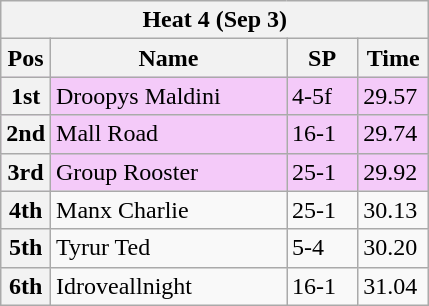<table class="wikitable">
<tr>
<th colspan="6">Heat 4 (Sep 3)</th>
</tr>
<tr>
<th width=20>Pos</th>
<th width=150>Name</th>
<th width=40>SP</th>
<th width=40>Time</th>
</tr>
<tr style="background: #f4caf9;">
<th>1st</th>
<td>Droopys Maldini</td>
<td>4-5f</td>
<td>29.57</td>
</tr>
<tr style="background: #f4caf9;">
<th>2nd</th>
<td>Mall Road</td>
<td>16-1</td>
<td>29.74</td>
</tr>
<tr style="background: #f4caf9;">
<th>3rd</th>
<td>Group Rooster</td>
<td>25-1</td>
<td>29.92</td>
</tr>
<tr>
<th>4th</th>
<td>Manx Charlie</td>
<td>25-1</td>
<td>30.13</td>
</tr>
<tr>
<th>5th</th>
<td>Tyrur Ted</td>
<td>5-4</td>
<td>30.20</td>
</tr>
<tr>
<th>6th</th>
<td>Idroveallnight</td>
<td>16-1</td>
<td>31.04</td>
</tr>
</table>
